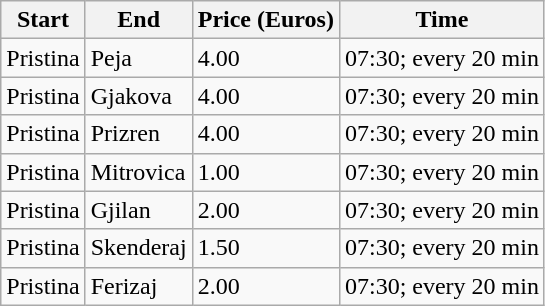<table class="wikitable">
<tr>
<th>Start</th>
<th>End</th>
<th>Price (Euros)</th>
<th>Time</th>
</tr>
<tr>
<td>Pristina</td>
<td>Peja</td>
<td>4.00</td>
<td>07:30; every 20 min</td>
</tr>
<tr>
<td>Pristina</td>
<td>Gjakova</td>
<td>4.00</td>
<td>07:30; every 20 min</td>
</tr>
<tr>
<td>Pristina</td>
<td>Prizren</td>
<td>4.00</td>
<td>07:30; every 20 min</td>
</tr>
<tr>
<td>Pristina</td>
<td>Mitrovica</td>
<td>1.00</td>
<td>07:30; every 20 min</td>
</tr>
<tr>
<td>Pristina</td>
<td>Gjilan</td>
<td>2.00</td>
<td>07:30; every 20 min</td>
</tr>
<tr>
<td>Pristina</td>
<td>Skenderaj</td>
<td>1.50</td>
<td>07:30; every 20 min</td>
</tr>
<tr>
<td>Pristina</td>
<td>Ferizaj</td>
<td>2.00</td>
<td>07:30; every 20 min</td>
</tr>
</table>
